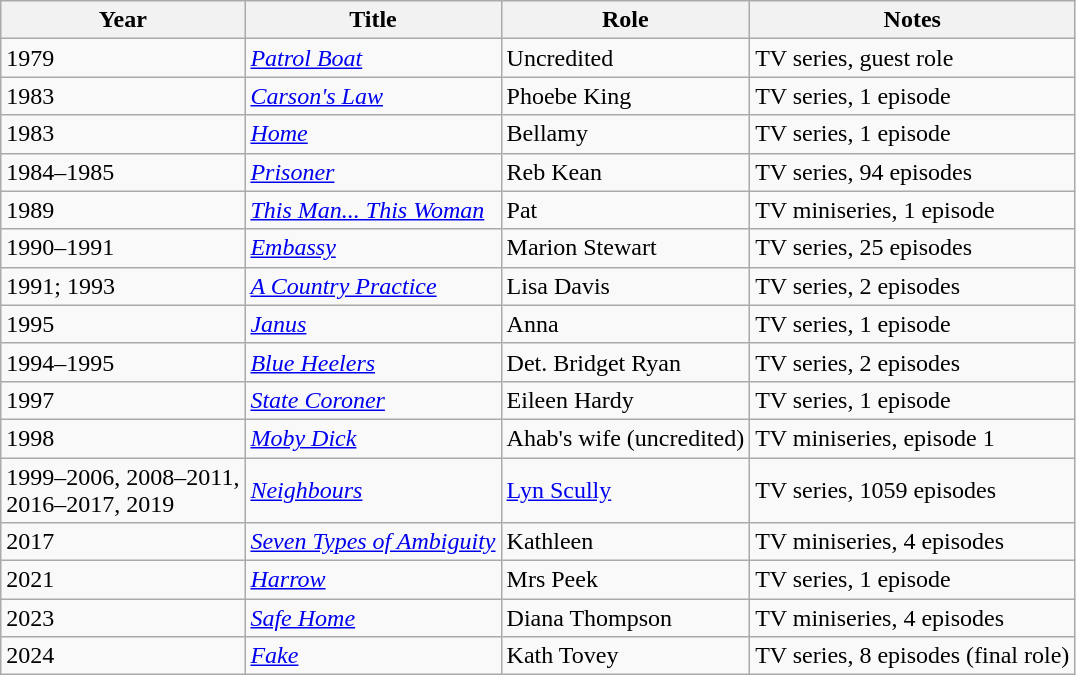<table class="wikitable sortable plainrowheaders">
<tr>
<th>Year</th>
<th>Title</th>
<th>Role</th>
<th>Notes</th>
</tr>
<tr>
<td>1979</td>
<td><em><a href='#'>Patrol Boat</a></em></td>
<td>Uncredited</td>
<td>TV series, guest role</td>
</tr>
<tr>
<td>1983</td>
<td><em><a href='#'>Carson's Law</a></em></td>
<td>Phoebe King</td>
<td>TV series, 1 episode</td>
</tr>
<tr>
<td>1983</td>
<td><em><a href='#'>Home</a></em></td>
<td>Bellamy</td>
<td>TV series, 1 episode</td>
</tr>
<tr>
<td>1984–1985</td>
<td><em><a href='#'>Prisoner</a></em></td>
<td>Reb Kean</td>
<td>TV series, 94 episodes</td>
</tr>
<tr>
<td>1989</td>
<td><em><a href='#'>This Man... This Woman</a></em></td>
<td>Pat</td>
<td>TV miniseries, 1 episode</td>
</tr>
<tr>
<td>1990–1991</td>
<td><em><a href='#'>Embassy</a></em></td>
<td>Marion Stewart</td>
<td>TV series, 25 episodes</td>
</tr>
<tr>
<td>1991; 1993</td>
<td><em><a href='#'>A Country Practice</a></em></td>
<td>Lisa Davis</td>
<td>TV series, 2 episodes</td>
</tr>
<tr>
<td>1995</td>
<td><em><a href='#'>Janus</a></em></td>
<td>Anna</td>
<td>TV series, 1 episode</td>
</tr>
<tr>
<td>1994–1995</td>
<td><em><a href='#'>Blue Heelers</a></em></td>
<td>Det. Bridget Ryan</td>
<td>TV series, 2 episodes</td>
</tr>
<tr>
<td>1997</td>
<td><em><a href='#'>State Coroner</a></em></td>
<td>Eileen Hardy</td>
<td>TV series, 1 episode</td>
</tr>
<tr>
<td>1998</td>
<td><em><a href='#'>Moby Dick</a></em></td>
<td>Ahab's wife (uncredited)</td>
<td>TV miniseries, episode 1</td>
</tr>
<tr>
<td>1999–2006, 2008–2011,<br>2016–2017, 2019</td>
<td><em><a href='#'>Neighbours</a></em></td>
<td><a href='#'>Lyn Scully</a></td>
<td>TV series, 1059 episodes</td>
</tr>
<tr>
<td>2017</td>
<td><em><a href='#'>Seven Types of Ambiguity</a></em></td>
<td>Kathleen</td>
<td>TV miniseries, 4 episodes</td>
</tr>
<tr>
<td>2021</td>
<td><em><a href='#'>Harrow</a></em></td>
<td>Mrs Peek</td>
<td>TV series, 1 episode</td>
</tr>
<tr>
<td>2023</td>
<td><em><a href='#'>Safe Home</a></em></td>
<td>Diana Thompson</td>
<td>TV miniseries, 4 episodes</td>
</tr>
<tr>
<td>2024</td>
<td><em><a href='#'>Fake</a></em></td>
<td>Kath Tovey</td>
<td>TV series, 8 episodes (final role)</td>
</tr>
</table>
